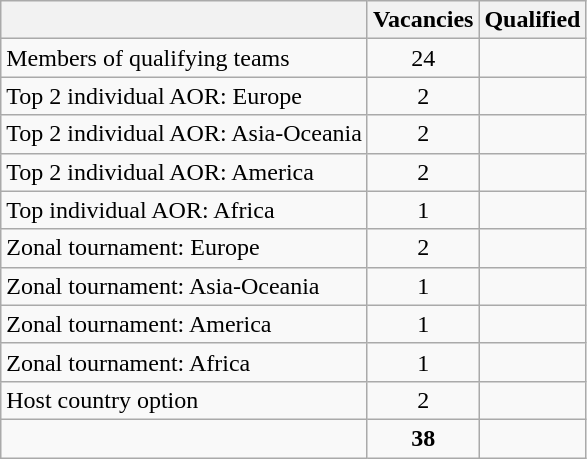<table class="wikitable">
<tr>
<th></th>
<th>Vacancies</th>
<th>Qualified</th>
</tr>
<tr>
<td>Members of qualifying teams</td>
<td style="text-align:center;">24</td>
<td></td>
</tr>
<tr>
<td>Top 2 individual AOR: Europe</td>
<td style="text-align:center;">2</td>
<td>  <br> </td>
</tr>
<tr>
<td>Top 2 individual AOR: Asia-Oceania</td>
<td style="text-align:center;">2</td>
<td> <br> </td>
</tr>
<tr>
<td>Top 2 individual AOR: America</td>
<td style="text-align:center;">2</td>
<td> <br> </td>
</tr>
<tr>
<td>Top individual AOR: Africa</td>
<td style="text-align:center;">1</td>
<td></td>
</tr>
<tr Name	Nationality	Birth	Licence>
<td>Zonal tournament: Europe</td>
<td style="text-align:center;">2</td>
<td> <br> </td>
</tr>
<tr>
<td>Zonal tournament: Asia-Oceania</td>
<td style="text-align:center;">1</td>
<td></td>
</tr>
<tr>
<td>Zonal tournament: America</td>
<td style="text-align:center;">1</td>
<td></td>
</tr>
<tr>
<td>Zonal tournament: Africa</td>
<td style="text-align:center;">1</td>
<td></td>
</tr>
<tr>
<td>Host country option</td>
<td style="text-align:center;">2</td>
<td><br> </td>
</tr>
<tr>
<td></td>
<td style="text-align:center;"><strong>38</strong></td>
<td></td>
</tr>
</table>
